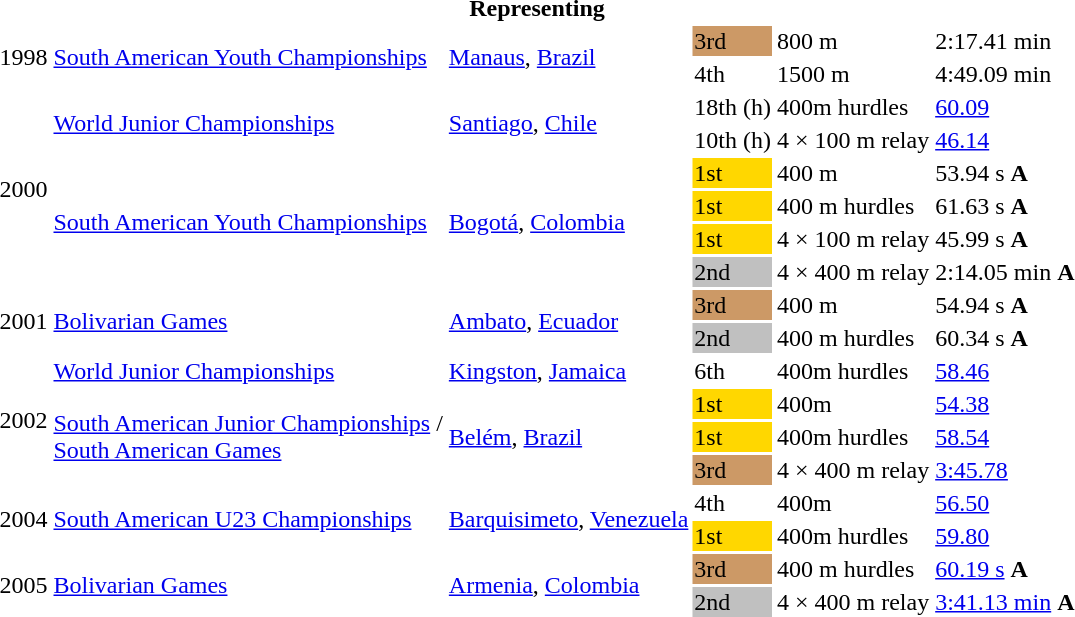<table>
<tr>
<th colspan="6">Representing </th>
</tr>
<tr>
<td rowspan=2>1998</td>
<td rowspan=2><a href='#'>South American Youth Championships</a></td>
<td rowspan=2><a href='#'>Manaus</a>, <a href='#'>Brazil</a></td>
<td bgcolor=cc9966>3rd</td>
<td>800 m</td>
<td>2:17.41 min</td>
</tr>
<tr>
<td>4th</td>
<td>1500 m</td>
<td>4:49.09 min</td>
</tr>
<tr>
<td rowspan=6>2000</td>
<td rowspan=2><a href='#'>World Junior Championships</a></td>
<td rowspan=2><a href='#'>Santiago</a>, <a href='#'>Chile</a></td>
<td>18th (h)</td>
<td>400m hurdles</td>
<td><a href='#'>60.09</a></td>
</tr>
<tr>
<td>10th (h)</td>
<td>4 × 100 m relay</td>
<td><a href='#'>46.14</a></td>
</tr>
<tr>
<td rowspan=4><a href='#'>South American Youth Championships</a></td>
<td rowspan=4><a href='#'>Bogotá</a>, <a href='#'>Colombia</a></td>
<td bgcolor=gold>1st</td>
<td>400 m</td>
<td>53.94 s <strong>A</strong></td>
</tr>
<tr>
<td bgcolor=gold>1st</td>
<td>400 m hurdles</td>
<td>61.63 s <strong>A</strong></td>
</tr>
<tr>
<td bgcolor=gold>1st</td>
<td>4 × 100 m relay</td>
<td>45.99 s <strong>A</strong></td>
</tr>
<tr>
<td bgcolor=silver>2nd</td>
<td>4 × 400 m relay</td>
<td>2:14.05 min <strong>A</strong></td>
</tr>
<tr>
<td rowspan = "2">2001</td>
<td rowspan = "2"><a href='#'>Bolivarian Games</a></td>
<td rowspan = "2"><a href='#'>Ambato</a>, <a href='#'>Ecuador</a></td>
<td bgcolor=cc9966>3rd</td>
<td>400 m</td>
<td>54.94 s <strong>A</strong></td>
</tr>
<tr>
<td bgcolor=silver>2nd</td>
<td>400 m hurdles</td>
<td>60.34 s <strong>A</strong></td>
</tr>
<tr>
<td rowspan=4>2002</td>
<td><a href='#'>World Junior Championships</a></td>
<td><a href='#'>Kingston</a>, <a href='#'>Jamaica</a></td>
<td>6th</td>
<td>400m hurdles</td>
<td><a href='#'>58.46</a></td>
</tr>
<tr>
<td rowspan=3><a href='#'>South American Junior Championships</a> /<br> <a href='#'>South American Games</a></td>
<td rowspan=3><a href='#'>Belém</a>, <a href='#'>Brazil</a></td>
<td bgcolor=gold>1st</td>
<td>400m</td>
<td><a href='#'>54.38</a></td>
</tr>
<tr>
<td bgcolor=gold>1st</td>
<td>400m hurdles</td>
<td><a href='#'>58.54</a></td>
</tr>
<tr>
<td bgcolor="cc9966">3rd</td>
<td>4 × 400 m relay</td>
<td><a href='#'>3:45.78</a></td>
</tr>
<tr>
<td rowspan=2>2004</td>
<td rowspan=2><a href='#'>South American U23 Championships</a></td>
<td rowspan=2><a href='#'>Barquisimeto</a>, <a href='#'>Venezuela</a></td>
<td>4th</td>
<td>400m</td>
<td><a href='#'>56.50</a></td>
</tr>
<tr>
<td bgcolor=gold>1st</td>
<td>400m hurdles</td>
<td><a href='#'>59.80</a></td>
</tr>
<tr>
<td rowspan = "2">2005</td>
<td rowspan = "2"><a href='#'>Bolivarian Games</a></td>
<td rowspan = "2"><a href='#'>Armenia</a>, <a href='#'>Colombia</a></td>
<td bgcolor=cc9966>3rd</td>
<td>400 m hurdles</td>
<td><a href='#'>60.19 s</a> <strong>A</strong></td>
</tr>
<tr>
<td bgcolor=silver>2nd</td>
<td>4 × 400 m relay</td>
<td><a href='#'>3:41.13 min</a> <strong>A</strong></td>
</tr>
</table>
